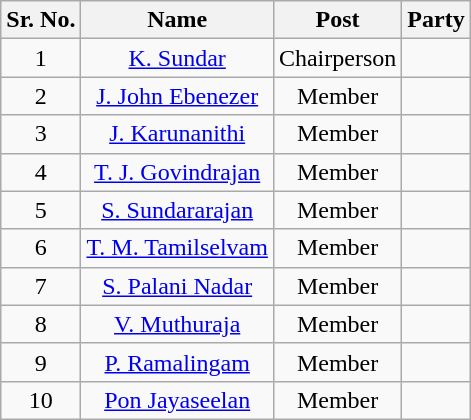<table class="wikitable sortable">
<tr>
<th>Sr. No.</th>
<th>Name</th>
<th>Post</th>
<th colspan="2">Party</th>
</tr>
<tr align="center">
<td>1</td>
<td><a href='#'>K. Sundar</a></td>
<td>Chairperson</td>
<td></td>
</tr>
<tr align="center">
<td>2</td>
<td><a href='#'>J. John Ebenezer</a></td>
<td>Member</td>
<td></td>
</tr>
<tr align="center">
<td>3</td>
<td><a href='#'>J. Karunanithi</a></td>
<td>Member</td>
<td></td>
</tr>
<tr align="center">
<td>4</td>
<td><a href='#'>T. J. Govindrajan</a></td>
<td>Member</td>
<td></td>
</tr>
<tr align="center">
<td>5</td>
<td><a href='#'>S. Sundararajan</a></td>
<td>Member</td>
<td></td>
</tr>
<tr align="center">
<td>6</td>
<td><a href='#'>T. M. Tamilselvam</a></td>
<td>Member</td>
<td></td>
</tr>
<tr align="center">
<td>7</td>
<td><a href='#'>S. Palani Nadar</a></td>
<td>Member</td>
<td></td>
</tr>
<tr align="center">
<td>8</td>
<td><a href='#'>V. Muthuraja</a></td>
<td>Member</td>
<td></td>
</tr>
<tr align="center">
<td>9</td>
<td><a href='#'>P. Ramalingam</a></td>
<td>Member</td>
<td></td>
</tr>
<tr align="center">
<td>10</td>
<td><a href='#'>Pon Jayaseelan</a></td>
<td>Member</td>
<td></td>
</tr>
</table>
